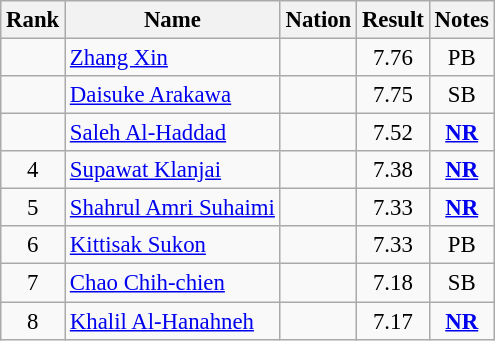<table class="wikitable sortable" style="text-align:center;font-size:95%">
<tr>
<th>Rank</th>
<th>Name</th>
<th>Nation</th>
<th>Result</th>
<th>Notes</th>
</tr>
<tr>
<td></td>
<td align=left><a href='#'>Zhang Xin</a></td>
<td align=left></td>
<td>7.76</td>
<td>PB</td>
</tr>
<tr>
<td></td>
<td align=left><a href='#'>Daisuke Arakawa</a></td>
<td align=left></td>
<td>7.75</td>
<td>SB</td>
</tr>
<tr>
<td></td>
<td align=left><a href='#'>Saleh Al-Haddad</a></td>
<td align=left></td>
<td>7.52</td>
<td><strong><a href='#'>NR</a></strong></td>
</tr>
<tr>
<td>4</td>
<td align=left><a href='#'>Supawat Klanjai</a></td>
<td align=left></td>
<td>7.38</td>
<td><strong><a href='#'>NR</a></strong></td>
</tr>
<tr>
<td>5</td>
<td align=left><a href='#'>Shahrul Amri Suhaimi</a></td>
<td align=left></td>
<td>7.33</td>
<td><strong><a href='#'>NR</a></strong></td>
</tr>
<tr>
<td>6</td>
<td align=left><a href='#'>Kittisak Sukon</a></td>
<td align=left></td>
<td>7.33</td>
<td>PB</td>
</tr>
<tr>
<td>7</td>
<td align=left><a href='#'>Chao Chih-chien</a></td>
<td align=left></td>
<td>7.18</td>
<td>SB</td>
</tr>
<tr>
<td>8</td>
<td align=left><a href='#'>Khalil Al-Hanahneh</a></td>
<td align=left></td>
<td>7.17</td>
<td><strong><a href='#'>NR</a></strong></td>
</tr>
</table>
